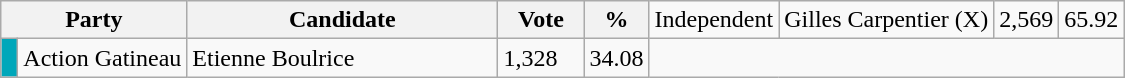<table class="wikitable">
<tr>
<th bgcolor="#DDDDFF" width="100px" colspan="2">Party</th>
<th bgcolor="#DDDDFF" width="200px">Candidate</th>
<th bgcolor="#DDDDFF" width="50px">Vote</th>
<th bgcolor="#DDDDFF" width="30px">%<br></th>
<td>Independent</td>
<td>Gilles Carpentier (X)</td>
<td>2,569</td>
<td>65.92</td>
</tr>
<tr>
<td bgcolor=#00a7ba> </td>
<td>Action Gatineau</td>
<td>Etienne Boulrice</td>
<td>1,328</td>
<td>34.08</td>
</tr>
</table>
